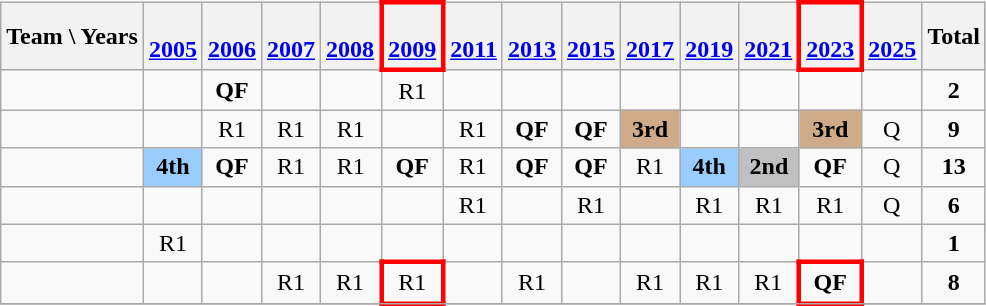<table class="wikitable" style="text-align:center">
<tr>
<th>Team \ Years</th>
<th><br><a href='#'>2005</a></th>
<th><br><a href='#'>2006</a></th>
<th><br><a href='#'>2007</a></th>
<th><br><a href='#'>2008</a></th>
<th style="border:3px solid red"><br><a href='#'>2009</a></th>
<th><br><a href='#'>2011</a></th>
<th><br><a href='#'>2013</a></th>
<th><br><a href='#'>2015</a></th>
<th><br><a href='#'>2017</a></th>
<th><br><a href='#'>2019</a></th>
<th><br><a href='#'>2021</a></th>
<th style="border:3px solid red"><br><a href='#'>2023</a></th>
<th><br><a href='#'>2025</a></th>
<th>Total</th>
</tr>
<tr>
<td align=left></td>
<td></td>
<td><strong>QF</strong></td>
<td></td>
<td></td>
<td>R1</td>
<td></td>
<td></td>
<td></td>
<td></td>
<td></td>
<td></td>
<td></td>
<td></td>
<td><strong>2</strong></td>
</tr>
<tr>
<td align=left></td>
<td></td>
<td>R1</td>
<td>R1</td>
<td>R1</td>
<td></td>
<td>R1</td>
<td><strong>QF</strong></td>
<td><strong>QF</strong></td>
<td bgcolor=#cfaa88><strong>3rd</strong></td>
<td></td>
<td></td>
<td bgcolor=#cfaa88><strong>3rd</strong></td>
<td>Q</td>
<td><strong>9</strong></td>
</tr>
<tr>
<td align=left></td>
<td bgcolor=#9acdff><strong>4th</strong></td>
<td><strong>QF</strong></td>
<td>R1</td>
<td>R1</td>
<td><strong>QF</strong></td>
<td>R1</td>
<td><strong>QF</strong></td>
<td><strong>QF</strong></td>
<td>R1</td>
<td bgcolor=#9acdff><strong>4th</strong></td>
<td bgcolor=silver><strong>2nd</strong></td>
<td><strong>QF</strong></td>
<td>Q</td>
<td><strong>13</strong></td>
</tr>
<tr>
<td align=left></td>
<td></td>
<td></td>
<td></td>
<td></td>
<td></td>
<td>R1</td>
<td></td>
<td>R1</td>
<td></td>
<td>R1</td>
<td>R1</td>
<td>R1</td>
<td>Q</td>
<td><strong>6</strong></td>
</tr>
<tr>
<td align=left></td>
<td>R1</td>
<td></td>
<td></td>
<td></td>
<td></td>
<td></td>
<td></td>
<td></td>
<td></td>
<td></td>
<td></td>
<td></td>
<td></td>
<td><strong>1</strong></td>
</tr>
<tr>
<td align=left></td>
<td></td>
<td></td>
<td>R1</td>
<td>R1</td>
<td style="border: 3px solid red">R1</td>
<td></td>
<td>R1</td>
<td></td>
<td>R1</td>
<td>R1</td>
<td>R1</td>
<td style="border: 3px solid red"><strong>QF</strong></td>
<td></td>
<td><strong>8</strong></td>
</tr>
<tr>
</tr>
</table>
